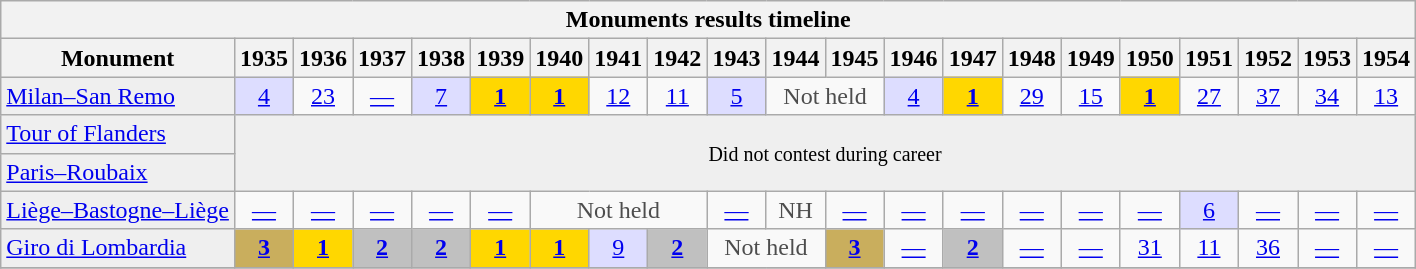<table class="wikitable">
<tr>
<th scope="col" colspan=21 align=center>Monuments results timeline</th>
</tr>
<tr>
<th>Monument</th>
<th scope="col">1935</th>
<th scope="col">1936</th>
<th scope="col">1937</th>
<th scope="col">1938</th>
<th scope="col">1939</th>
<th scope="col">1940</th>
<th scope="col">1941</th>
<th scope="col">1942</th>
<th scope="col">1943</th>
<th scope="col">1944</th>
<th scope="col">1945</th>
<th scope="col">1946</th>
<th scope="col">1947</th>
<th scope="col">1948</th>
<th scope="col">1949</th>
<th scope="col">1950</th>
<th scope="col">1951</th>
<th scope="col">1952</th>
<th scope="col">1953</th>
<th scope="col">1954</th>
</tr>
<tr style="text-align:center;">
<td style="text-align:left; background:#efefef;"><a href='#'>Milan–San Remo</a></td>
<td style="background:#ddddff;"><a href='#'>4</a></td>
<td><a href='#'>23</a></td>
<td><a href='#'>—</a></td>
<td style="background:#ddddff;"><a href='#'>7</a></td>
<td style="background:gold;"><a href='#'><strong>1</strong></a></td>
<td style="background:gold;"><a href='#'><strong>1</strong></a></td>
<td><a href='#'>12</a></td>
<td><a href='#'>11</a></td>
<td style="background:#ddddff;"><a href='#'>5</a></td>
<td style="color:#4d4d4d;" colspan=2>Not held</td>
<td style="background:#ddddff;"><a href='#'>4</a></td>
<td style="background:gold;"><a href='#'><strong>1</strong></a></td>
<td><a href='#'>29</a></td>
<td><a href='#'>15</a></td>
<td style="background:gold;"><a href='#'><strong>1</strong></a></td>
<td><a href='#'>27</a></td>
<td><a href='#'>37</a></td>
<td><a href='#'>34</a></td>
<td><a href='#'>13</a></td>
</tr>
<tr style="text-align:center;">
<td style="text-align:left; background:#efefef;"><a href='#'>Tour of Flanders</a></td>
<td style="text-align:center; background:#efefef;" colspan=20 rowspan=2><small>Did not contest during career</small></td>
</tr>
<tr style="text-align:center;">
<td style="text-align:left; background:#efefef;"><a href='#'>Paris–Roubaix</a></td>
</tr>
<tr style="text-align:center;">
<td style="text-align:left; background:#efefef;"><a href='#'>Liège–Bastogne–Liège</a></td>
<td><a href='#'>—</a></td>
<td><a href='#'>—</a></td>
<td><a href='#'>—</a></td>
<td><a href='#'>—</a></td>
<td><a href='#'>—</a></td>
<td style="color:#4d4d4d;" colspan=3>Not held</td>
<td><a href='#'>—</a></td>
<td style="color:#4d4d4d;">NH</td>
<td><a href='#'>—</a></td>
<td><a href='#'>—</a></td>
<td><a href='#'>—</a></td>
<td><a href='#'>—</a></td>
<td><a href='#'>—</a></td>
<td><a href='#'>—</a></td>
<td style="background:#ddddff;"><a href='#'>6</a></td>
<td><a href='#'>—</a></td>
<td><a href='#'>—</a></td>
<td><a href='#'>—</a></td>
</tr>
<tr style="text-align:center;">
<td style="text-align:left; background:#efefef;"><a href='#'>Giro di Lombardia</a></td>
<td style="background:#C9AE5D;"><a href='#'><strong>3</strong></a></td>
<td style="background:gold;"><a href='#'><strong>1</strong></a></td>
<td style="background:#C0C0C0;"><a href='#'><strong>2</strong></a></td>
<td style="background:#C0C0C0;"><a href='#'><strong>2</strong></a></td>
<td style="background:gold;"><a href='#'><strong>1</strong></a></td>
<td style="background:gold;"><a href='#'><strong>1</strong></a></td>
<td style="background:#ddddff;"><a href='#'>9</a></td>
<td style="background:#C0C0C0;"><a href='#'><strong>2</strong></a></td>
<td style="color:#4d4d4d;" colspan=2>Not held</td>
<td style="background:#C9AE5D;"><a href='#'><strong>3</strong></a></td>
<td><a href='#'>—</a></td>
<td style="background:#C0C0C0;"><a href='#'><strong>2</strong></a></td>
<td><a href='#'>—</a></td>
<td><a href='#'>—</a></td>
<td><a href='#'>31</a></td>
<td><a href='#'>11</a></td>
<td><a href='#'>36</a></td>
<td><a href='#'>—</a></td>
<td><a href='#'>—</a></td>
</tr>
<tr>
</tr>
</table>
